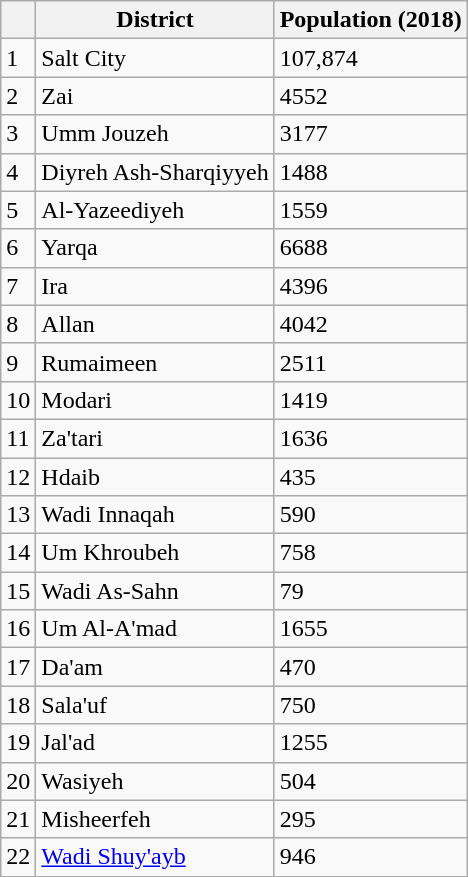<table class="wikitable">
<tr>
<th></th>
<th>District</th>
<th>Population (2018)</th>
</tr>
<tr>
<td>1</td>
<td>Salt City</td>
<td>107,874</td>
</tr>
<tr>
<td>2</td>
<td>Zai</td>
<td>4552</td>
</tr>
<tr>
<td>3</td>
<td>Umm Jouzeh</td>
<td>3177</td>
</tr>
<tr>
<td>4</td>
<td>Diyreh Ash-Sharqiyyeh</td>
<td>1488</td>
</tr>
<tr>
<td>5</td>
<td>Al-Yazeediyeh</td>
<td>1559</td>
</tr>
<tr>
<td>6</td>
<td>Yarqa</td>
<td>6688</td>
</tr>
<tr>
<td>7</td>
<td>Ira</td>
<td>4396</td>
</tr>
<tr>
<td>8</td>
<td>Allan</td>
<td>4042</td>
</tr>
<tr>
<td>9</td>
<td>Rumaimeen</td>
<td>2511</td>
</tr>
<tr>
<td>10</td>
<td>Modari</td>
<td>1419</td>
</tr>
<tr>
<td>11</td>
<td>Za'tari</td>
<td>1636</td>
</tr>
<tr>
<td>12</td>
<td>Hdaib</td>
<td>435</td>
</tr>
<tr>
<td>13</td>
<td>Wadi Innaqah</td>
<td>590</td>
</tr>
<tr>
<td>14</td>
<td>Um Khroubeh</td>
<td>758</td>
</tr>
<tr>
<td>15</td>
<td>Wadi As-Sahn</td>
<td>79</td>
</tr>
<tr>
<td>16</td>
<td>Um Al-A'mad</td>
<td>1655</td>
</tr>
<tr>
<td>17</td>
<td>Da'am</td>
<td>470</td>
</tr>
<tr>
<td>18</td>
<td>Sala'uf</td>
<td>750</td>
</tr>
<tr>
<td>19</td>
<td>Jal'ad</td>
<td>1255</td>
</tr>
<tr>
<td>20</td>
<td>Wasiyeh</td>
<td>504</td>
</tr>
<tr>
<td>21</td>
<td>Misheerfeh</td>
<td>295</td>
</tr>
<tr>
<td>22</td>
<td><a href='#'>Wadi Shuy'ayb</a></td>
<td>946</td>
</tr>
</table>
